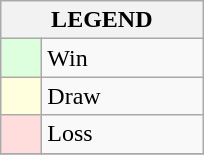<table class="wikitable">
<tr>
<th colspan="2">LEGEND</th>
</tr>
<tr>
<td style="background:#ddffdd;" width=20> </td>
<td width=100>Win</td>
</tr>
<tr>
<td style="background:#ffffdd"  width=20> </td>
<td width=100>Draw</td>
</tr>
<tr>
<td style="background:#ffdddd;" width=20> </td>
<td width=100>Loss</td>
</tr>
<tr>
</tr>
</table>
